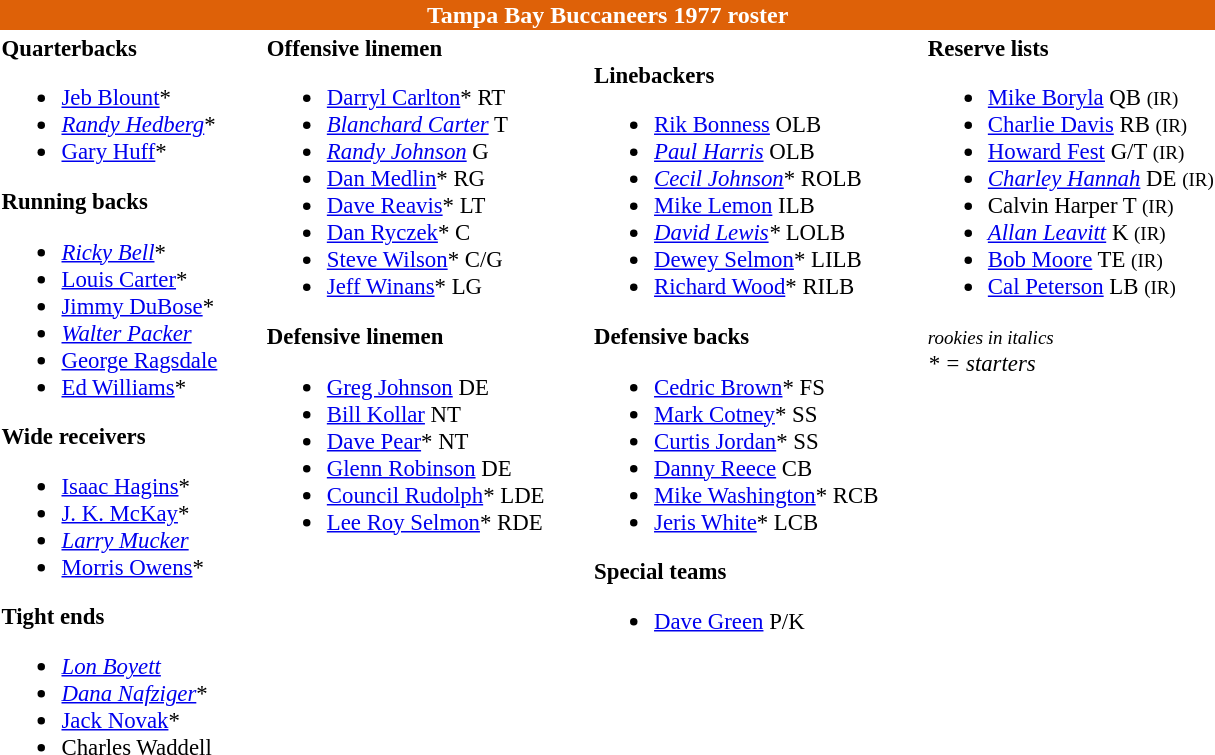<table class="toccolours" style="text-align: left;">
<tr>
<th colspan="9" style="background:#de6108; color:white; text-align:center;">Tampa Bay Buccaneers 1977 roster</th>
</tr>
<tr>
<td style="font-size:95%; vertical-align:top;"><strong>Quarterbacks</strong><br><ul><li> <a href='#'>Jeb Blount</a>*</li><li> <em><a href='#'>Randy Hedberg</a></em>*</li><li> <a href='#'>Gary Huff</a>*</li></ul><strong>Running backs</strong><ul><li> <em><a href='#'>Ricky Bell</a></em>*</li><li> <a href='#'>Louis Carter</a>*</li><li> <a href='#'>Jimmy DuBose</a>*</li><li> <em><a href='#'>Walter Packer</a></em></li><li> <a href='#'>George Ragsdale</a></li><li> <a href='#'>Ed Williams</a>*</li></ul><strong>Wide receivers</strong><ul><li> <a href='#'>Isaac Hagins</a>*</li><li> <a href='#'>J. K. McKay</a>*</li><li> <em><a href='#'>Larry Mucker</a></em></li><li> <a href='#'>Morris Owens</a>*</li></ul><strong>Tight ends</strong><ul><li> <em><a href='#'>Lon Boyett</a></em></li><li> <em><a href='#'>Dana Nafziger</a></em>*</li><li> <a href='#'>Jack Novak</a>*</li><li> Charles Waddell</li></ul></td>
<td style="width: 25px;"></td>
<td style="font-size:95%; vertical-align:top;"><strong>Offensive linemen</strong><br><ul><li> <a href='#'>Darryl Carlton</a>* RT</li><li> <em><a href='#'>Blanchard Carter</a></em> T</li><li> <em><a href='#'>Randy Johnson</a></em> G</li><li> <a href='#'>Dan Medlin</a>* RG</li><li> <a href='#'>Dave Reavis</a>* LT</li><li> <a href='#'>Dan Ryczek</a>* C</li><li> <a href='#'>Steve Wilson</a>* C/G</li><li> <a href='#'>Jeff Winans</a>* LG</li></ul><strong>Defensive linemen</strong><ul><li> <a href='#'>Greg Johnson</a> DE</li><li> <a href='#'>Bill Kollar</a> NT</li><li> <a href='#'>Dave Pear</a>* NT</li><li> <a href='#'>Glenn Robinson</a> DE</li><li> <a href='#'>Council Rudolph</a>* LDE</li><li> <a href='#'>Lee Roy Selmon</a>* RDE</li></ul></td>
<td style="width: 25px;"></td>
<td style="font-size:95%; vertical-align:top;"><br><strong>Linebackers</strong><ul><li> <a href='#'>Rik Bonness</a> OLB</li><li> <em><a href='#'>Paul Harris</a></em> OLB</li><li> <em><a href='#'>Cecil Johnson</a></em>* ROLB</li><li> <a href='#'>Mike Lemon</a> ILB</li><li> <em><a href='#'>David Lewis</a>*</em> LOLB</li><li> <a href='#'>Dewey Selmon</a>* LILB</li><li> <a href='#'>Richard Wood</a>* RILB</li></ul><strong>Defensive backs</strong><ul><li> <a href='#'>Cedric Brown</a>* FS</li><li> <a href='#'>Mark Cotney</a>* SS</li><li> <a href='#'>Curtis Jordan</a>* SS</li><li> <a href='#'>Danny Reece</a> CB</li><li> <a href='#'>Mike Washington</a>* RCB</li><li> <a href='#'>Jeris White</a>* LCB</li></ul><strong>Special teams</strong><ul><li> <a href='#'>Dave Green</a> P/K</li></ul></td>
<td style="width: 25px;"></td>
<td style="font-size:95%; vertical-align:top;"><strong>Reserve lists</strong><br><ul><li> <a href='#'>Mike Boryla</a> QB <small>(IR)</small> </li><li> <a href='#'>Charlie Davis</a> RB <small>(IR)</small> </li><li> <a href='#'>Howard Fest</a> G/T <small>(IR)</small> </li><li> <em><a href='#'>Charley Hannah</a></em> DE <small>(IR)</small> </li><li> Calvin Harper T <small>(IR)</small> </li><li> <em><a href='#'>Allan Leavitt</a></em> K <small>(IR)</small> </li><li> <a href='#'>Bob Moore</a> TE <small>(IR)</small> </li><li> <a href='#'>Cal Peterson</a> LB <small>(IR)</small> </li></ul><small><em>rookies in italics</em></small><br>
<em>* = starters</em></td>
</tr>
</table>
